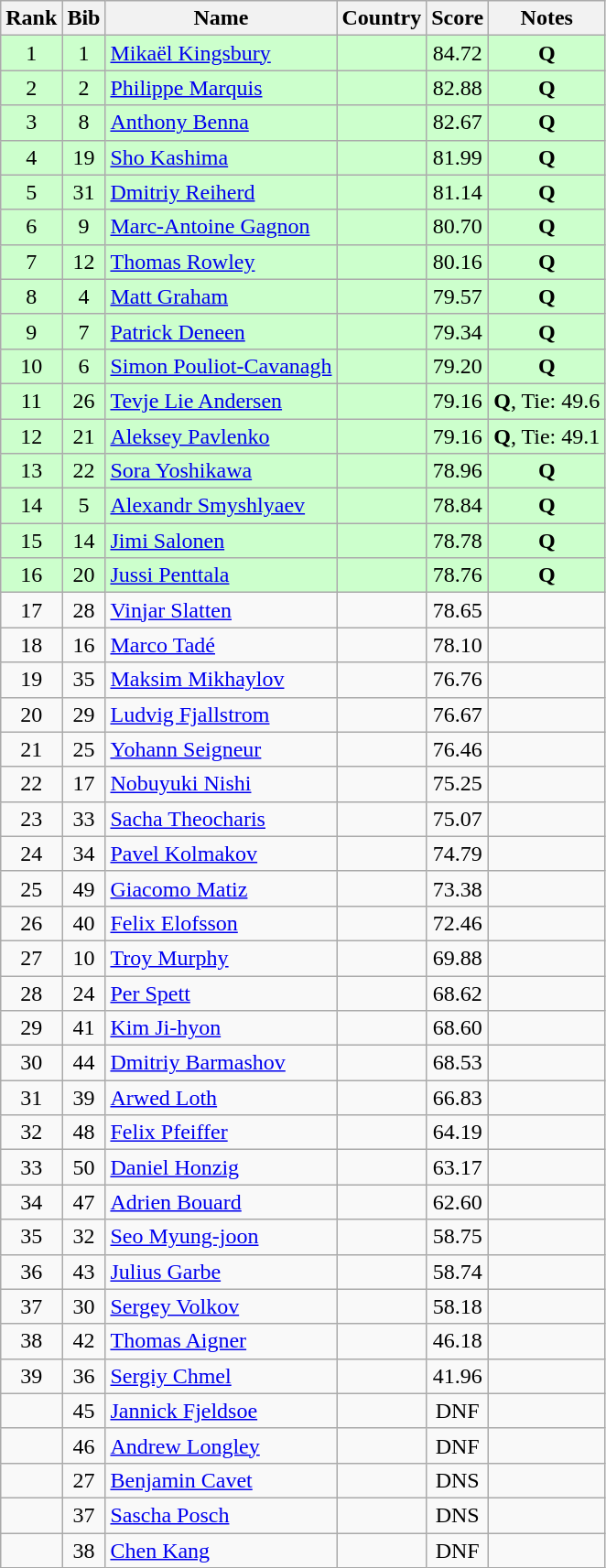<table class="wikitable sortable" style="text-align:center">
<tr>
<th>Rank</th>
<th>Bib</th>
<th>Name</th>
<th>Country</th>
<th>Score</th>
<th>Notes</th>
</tr>
<tr bgcolor="#ccffcc">
<td>1</td>
<td>1</td>
<td align=left><a href='#'>Mikaël Kingsbury</a></td>
<td align=left></td>
<td>84.72</td>
<td><strong>Q</strong></td>
</tr>
<tr bgcolor="#ccffcc">
<td>2</td>
<td>2</td>
<td align=left><a href='#'>Philippe Marquis</a></td>
<td align=left></td>
<td>82.88</td>
<td><strong>Q</strong></td>
</tr>
<tr bgcolor="#ccffcc">
<td>3</td>
<td>8</td>
<td align=left><a href='#'>Anthony Benna</a></td>
<td align=left></td>
<td>82.67</td>
<td><strong>Q</strong></td>
</tr>
<tr bgcolor="#ccffcc">
<td>4</td>
<td>19</td>
<td align=left><a href='#'>Sho Kashima</a></td>
<td align=left></td>
<td>81.99</td>
<td><strong>Q</strong></td>
</tr>
<tr bgcolor="#ccffcc">
<td>5</td>
<td>31</td>
<td align=left><a href='#'>Dmitriy Reiherd</a></td>
<td align=left></td>
<td>81.14</td>
<td><strong>Q</strong></td>
</tr>
<tr bgcolor="#ccffcc">
<td>6</td>
<td>9</td>
<td align=left><a href='#'>Marc-Antoine Gagnon</a></td>
<td align=left></td>
<td>80.70</td>
<td><strong>Q</strong></td>
</tr>
<tr bgcolor="#ccffcc">
<td>7</td>
<td>12</td>
<td align=left><a href='#'>Thomas Rowley</a></td>
<td align=left></td>
<td>80.16</td>
<td><strong>Q</strong></td>
</tr>
<tr bgcolor="#ccffcc">
<td>8</td>
<td>4</td>
<td align=left><a href='#'>Matt Graham</a></td>
<td align=left></td>
<td>79.57</td>
<td><strong>Q</strong></td>
</tr>
<tr bgcolor="#ccffcc">
<td>9</td>
<td>7</td>
<td align=left><a href='#'>Patrick Deneen</a></td>
<td align=left></td>
<td>79.34</td>
<td><strong>Q</strong></td>
</tr>
<tr bgcolor="#ccffcc">
<td>10</td>
<td>6</td>
<td align=left><a href='#'>Simon Pouliot-Cavanagh</a></td>
<td align=left></td>
<td>79.20</td>
<td><strong>Q</strong></td>
</tr>
<tr bgcolor="#ccffcc">
<td>11</td>
<td>26</td>
<td align=left><a href='#'>Tevje Lie Andersen</a></td>
<td align=left></td>
<td>79.16</td>
<td><strong>Q</strong>, Tie: 49.6</td>
</tr>
<tr bgcolor="#ccffcc">
<td>12</td>
<td>21</td>
<td align=left><a href='#'>Aleksey Pavlenko</a></td>
<td align=left></td>
<td>79.16</td>
<td><strong>Q</strong>, Tie: 49.1</td>
</tr>
<tr bgcolor="#ccffcc">
<td>13</td>
<td>22</td>
<td align=left><a href='#'>Sora Yoshikawa</a></td>
<td align=left></td>
<td>78.96</td>
<td><strong>Q</strong></td>
</tr>
<tr bgcolor="#ccffcc">
<td>14</td>
<td>5</td>
<td align=left><a href='#'>Alexandr Smyshlyaev</a></td>
<td align=left></td>
<td>78.84</td>
<td><strong>Q</strong></td>
</tr>
<tr bgcolor="#ccffcc">
<td>15</td>
<td>14</td>
<td align=left><a href='#'>Jimi Salonen</a></td>
<td align=left></td>
<td>78.78</td>
<td><strong>Q</strong></td>
</tr>
<tr bgcolor="#ccffcc">
<td>16</td>
<td>20</td>
<td align=left><a href='#'>Jussi Penttala</a></td>
<td align=left></td>
<td>78.76</td>
<td><strong>Q</strong></td>
</tr>
<tr>
<td>17</td>
<td>28</td>
<td align=left><a href='#'>Vinjar Slatten</a></td>
<td align=left></td>
<td>78.65</td>
<td></td>
</tr>
<tr>
<td>18</td>
<td>16</td>
<td align=left><a href='#'>Marco Tadé</a></td>
<td align=left></td>
<td>78.10</td>
<td></td>
</tr>
<tr>
<td>19</td>
<td>35</td>
<td align=left><a href='#'>Maksim Mikhaylov</a></td>
<td align=left></td>
<td>76.76</td>
<td></td>
</tr>
<tr>
<td>20</td>
<td>29</td>
<td align=left><a href='#'>Ludvig Fjallstrom</a></td>
<td align=left></td>
<td>76.67</td>
<td></td>
</tr>
<tr>
<td>21</td>
<td>25</td>
<td align=left><a href='#'>Yohann Seigneur</a></td>
<td align=left></td>
<td>76.46</td>
<td></td>
</tr>
<tr>
<td>22</td>
<td>17</td>
<td align=left><a href='#'>Nobuyuki Nishi</a></td>
<td align=left></td>
<td>75.25</td>
<td></td>
</tr>
<tr>
<td>23</td>
<td>33</td>
<td align=left><a href='#'>Sacha Theocharis</a></td>
<td align=left></td>
<td>75.07</td>
<td></td>
</tr>
<tr>
<td>24</td>
<td>34</td>
<td align=left><a href='#'>Pavel Kolmakov</a></td>
<td align=left></td>
<td>74.79</td>
<td></td>
</tr>
<tr>
<td>25</td>
<td>49</td>
<td align=left><a href='#'>Giacomo Matiz</a></td>
<td align=left></td>
<td>73.38</td>
<td></td>
</tr>
<tr>
<td>26</td>
<td>40</td>
<td align=left><a href='#'>Felix Elofsson</a></td>
<td align=left></td>
<td>72.46</td>
<td></td>
</tr>
<tr>
<td>27</td>
<td>10</td>
<td align=left><a href='#'>Troy Murphy</a></td>
<td align=left></td>
<td>69.88</td>
<td></td>
</tr>
<tr>
<td>28</td>
<td>24</td>
<td align=left><a href='#'>Per Spett</a></td>
<td align=left></td>
<td>68.62</td>
<td></td>
</tr>
<tr>
<td>29</td>
<td>41</td>
<td align=left><a href='#'>Kim Ji-hyon</a></td>
<td align=left></td>
<td>68.60</td>
<td></td>
</tr>
<tr>
<td>30</td>
<td>44</td>
<td align=left><a href='#'>Dmitriy Barmashov</a></td>
<td align=left></td>
<td>68.53</td>
<td></td>
</tr>
<tr>
<td>31</td>
<td>39</td>
<td align=left><a href='#'>Arwed Loth</a></td>
<td align=left></td>
<td>66.83</td>
<td></td>
</tr>
<tr>
<td>32</td>
<td>48</td>
<td align=left><a href='#'>Felix Pfeiffer</a></td>
<td align=left></td>
<td>64.19</td>
<td></td>
</tr>
<tr>
<td>33</td>
<td>50</td>
<td align=left><a href='#'>Daniel Honzig</a></td>
<td align=left></td>
<td>63.17</td>
<td></td>
</tr>
<tr>
<td>34</td>
<td>47</td>
<td align=left><a href='#'>Adrien Bouard</a></td>
<td align=left></td>
<td>62.60</td>
<td></td>
</tr>
<tr>
<td>35</td>
<td>32</td>
<td align=left><a href='#'>Seo Myung-joon</a></td>
<td align=left></td>
<td>58.75</td>
<td></td>
</tr>
<tr>
<td>36</td>
<td>43</td>
<td align=left><a href='#'>Julius Garbe</a></td>
<td align=left></td>
<td>58.74</td>
<td></td>
</tr>
<tr>
<td>37</td>
<td>30</td>
<td align=left><a href='#'>Sergey Volkov</a></td>
<td align=left></td>
<td>58.18</td>
<td></td>
</tr>
<tr>
<td>38</td>
<td>42</td>
<td align=left><a href='#'>Thomas Aigner</a></td>
<td align=left></td>
<td>46.18</td>
<td></td>
</tr>
<tr>
<td>39</td>
<td>36</td>
<td align=left><a href='#'>Sergiy Chmel</a></td>
<td align=left></td>
<td>41.96</td>
<td></td>
</tr>
<tr>
<td></td>
<td>45</td>
<td align=left><a href='#'>Jannick Fjeldsoe</a></td>
<td align=left></td>
<td>DNF</td>
<td></td>
</tr>
<tr>
<td></td>
<td>46</td>
<td align=left><a href='#'>Andrew Longley</a></td>
<td align=left></td>
<td>DNF</td>
<td></td>
</tr>
<tr>
<td></td>
<td>27</td>
<td align=left><a href='#'>Benjamin Cavet</a></td>
<td align=left></td>
<td>DNS</td>
<td></td>
</tr>
<tr>
<td></td>
<td>37</td>
<td align=left><a href='#'>Sascha Posch</a></td>
<td align=left></td>
<td>DNS</td>
<td></td>
</tr>
<tr>
<td></td>
<td>38</td>
<td align=left><a href='#'>Chen Kang</a></td>
<td align=left></td>
<td>DNF</td>
<td></td>
</tr>
</table>
